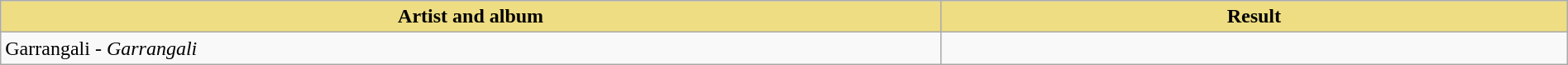<table class="wikitable" width=100%>
<tr>
<th style="width:15%;background:#EEDD82;">Artist and album</th>
<th style="width:10%;background:#EEDD82;">Result</th>
</tr>
<tr>
<td>Garrangali - <em>Garrangali</em></td>
<td></td>
</tr>
</table>
